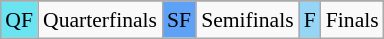<table class="wikitable" style="margin:0.5em auto; font-size:90%; line-height:1.25em;">
<tr>
</tr>
<tr>
<td bgcolor="#6be4f2" align=center>QF</td>
<td>Quarterfinals</td>
<td bgcolor="#5ea2f7" align=center>SF</td>
<td>Semifinals</td>
<td bgcolor="#95d6f7" align=center>F</td>
<td>Finals</td>
</tr>
</table>
